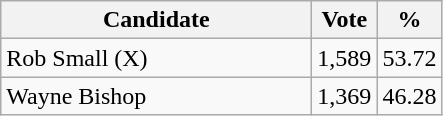<table class="wikitable">
<tr>
<th bgcolor="#DDDDFF" width="200px">Candidate</th>
<th bgcolor="#DDDDFF">Vote</th>
<th bgcolor="#DDDDFF">%</th>
</tr>
<tr>
<td>Rob Small (X)</td>
<td>1,589</td>
<td>53.72</td>
</tr>
<tr>
<td>Wayne Bishop</td>
<td>1,369</td>
<td>46.28</td>
</tr>
</table>
